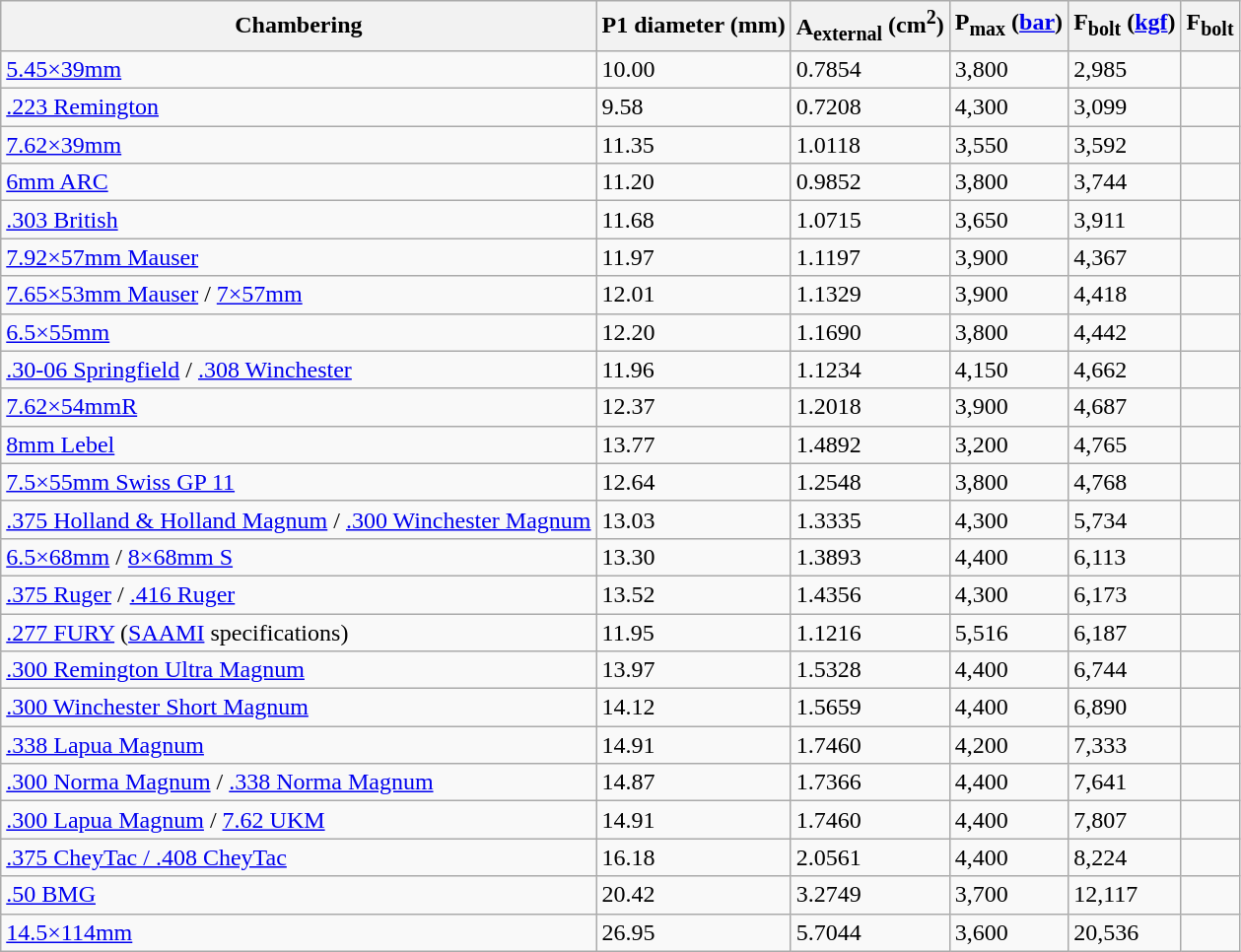<table class="wikitable sortable">
<tr>
<th><strong>Chambering</strong></th>
<th><strong>P1 diameter</strong> (mm)</th>
<th><strong>A<sub>external</sub></strong> (cm<sup>2</sup>)</th>
<th><strong>P<sub>max</sub></strong> (<a href='#'>bar</a>)</th>
<th><strong>F<sub>bolt</sub></strong> (<a href='#'>kgf</a>)</th>
<th><strong>F<sub>bolt</sub></strong></th>
</tr>
<tr s>
<td><a href='#'>5.45×39mm</a></td>
<td>10.00</td>
<td>0.7854</td>
<td>3,800</td>
<td>2,985</td>
<td></td>
</tr>
<tr>
<td><a href='#'>.223 Remington</a></td>
<td>9.58</td>
<td>0.7208</td>
<td>4,300</td>
<td>3,099</td>
<td></td>
</tr>
<tr>
<td><a href='#'>7.62×39mm</a></td>
<td>11.35</td>
<td>1.0118</td>
<td>3,550</td>
<td>3,592</td>
<td></td>
</tr>
<tr>
<td><a href='#'>6mm ARC</a></td>
<td>11.20</td>
<td>0.9852</td>
<td>3,800</td>
<td>3,744</td>
<td></td>
</tr>
<tr>
<td><a href='#'>.303 British</a></td>
<td>11.68</td>
<td>1.0715</td>
<td>3,650</td>
<td>3,911</td>
<td></td>
</tr>
<tr>
<td><a href='#'>7.92×57mm Mauser</a></td>
<td>11.97</td>
<td>1.1197</td>
<td>3,900</td>
<td>4,367</td>
<td></td>
</tr>
<tr>
<td><a href='#'>7.65×53mm Mauser</a> /  <a href='#'>7×57mm</a></td>
<td>12.01</td>
<td>1.1329</td>
<td>3,900</td>
<td>4,418</td>
<td></td>
</tr>
<tr>
<td><a href='#'>6.5×55mm</a></td>
<td>12.20</td>
<td>1.1690</td>
<td>3,800</td>
<td>4,442</td>
<td></td>
</tr>
<tr>
<td><a href='#'>.30-06 Springfield</a> / <a href='#'>.308 Winchester</a></td>
<td>11.96</td>
<td>1.1234</td>
<td>4,150</td>
<td>4,662</td>
<td></td>
</tr>
<tr>
<td><a href='#'>7.62×54mmR</a></td>
<td>12.37</td>
<td>1.2018</td>
<td>3,900</td>
<td>4,687</td>
<td></td>
</tr>
<tr>
<td><a href='#'>8mm Lebel</a></td>
<td>13.77</td>
<td>1.4892</td>
<td>3,200</td>
<td>4,765</td>
<td></td>
</tr>
<tr>
<td><a href='#'>7.5×55mm Swiss GP 11</a></td>
<td>12.64</td>
<td>1.2548</td>
<td>3,800</td>
<td>4,768</td>
<td></td>
</tr>
<tr>
<td><a href='#'>.375 Holland & Holland Magnum</a> / <a href='#'>.300 Winchester Magnum</a></td>
<td>13.03</td>
<td>1.3335</td>
<td>4,300</td>
<td>5,734</td>
<td></td>
</tr>
<tr>
<td><a href='#'>6.5×68mm</a> / <a href='#'>8×68mm S</a></td>
<td>13.30</td>
<td>1.3893</td>
<td>4,400</td>
<td>6,113</td>
<td></td>
</tr>
<tr>
<td><a href='#'>.375 Ruger</a> / <a href='#'>.416 Ruger</a></td>
<td>13.52</td>
<td>1.4356</td>
<td>4,300</td>
<td>6,173</td>
<td></td>
</tr>
<tr>
<td><a href='#'>.277 FURY</a> (<a href='#'>SAAMI</a> specifications)</td>
<td>11.95</td>
<td>1.1216</td>
<td>5,516</td>
<td>6,187</td>
<td></td>
</tr>
<tr>
<td><a href='#'>.300 Remington Ultra Magnum</a></td>
<td>13.97</td>
<td>1.5328</td>
<td>4,400</td>
<td>6,744</td>
<td></td>
</tr>
<tr>
<td><a href='#'>.300 Winchester Short Magnum</a></td>
<td>14.12</td>
<td>1.5659</td>
<td>4,400</td>
<td>6,890</td>
<td></td>
</tr>
<tr>
<td><a href='#'>.338 Lapua Magnum</a></td>
<td>14.91</td>
<td>1.7460</td>
<td>4,200</td>
<td>7,333</td>
<td></td>
</tr>
<tr>
<td><a href='#'>.300 Norma Magnum</a> / <a href='#'>.338 Norma Magnum</a></td>
<td>14.87</td>
<td>1.7366</td>
<td>4,400</td>
<td>7,641</td>
<td></td>
</tr>
<tr>
<td><a href='#'>.300 Lapua Magnum</a> / <a href='#'>7.62 UKM</a></td>
<td>14.91</td>
<td>1.7460</td>
<td>4,400</td>
<td>7,807</td>
<td></td>
</tr>
<tr>
<td><a href='#'>.375 CheyTac / .408 CheyTac</a></td>
<td>16.18</td>
<td>2.0561</td>
<td>4,400</td>
<td>8,224</td>
<td></td>
</tr>
<tr>
<td><a href='#'>.50 BMG</a></td>
<td>20.42</td>
<td>3.2749</td>
<td>3,700</td>
<td>12,117</td>
<td></td>
</tr>
<tr>
<td><a href='#'>14.5×114mm</a></td>
<td>26.95</td>
<td>5.7044</td>
<td>3,600</td>
<td>20,536</td>
<td></td>
</tr>
</table>
